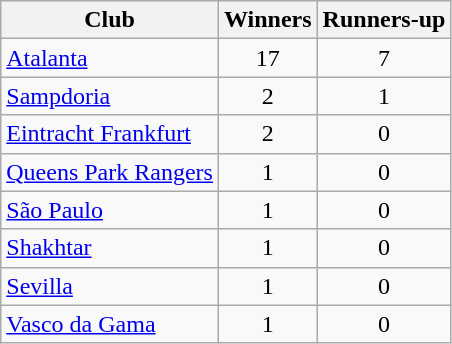<table class="wikitable plainrowheaders sortable">
<tr>
<th scope=col>Club</th>
<th scope=col>Winners</th>
<th scope=col>Runners-up</th>
</tr>
<tr>
<td> <a href='#'>Atalanta</a></td>
<td align=center>17</td>
<td align=center>7</td>
</tr>
<tr>
<td> <a href='#'>Sampdoria</a></td>
<td align=center>2</td>
<td align=center>1</td>
</tr>
<tr>
<td> <a href='#'>Eintracht Frankfurt</a></td>
<td align=center>2</td>
<td align=center>0</td>
</tr>
<tr>
<td> <a href='#'>Queens Park Rangers</a></td>
<td align=center>1</td>
<td align=center>0</td>
</tr>
<tr>
<td> <a href='#'>São Paulo</a></td>
<td align=center>1</td>
<td align=center>0</td>
</tr>
<tr>
<td> <a href='#'>Shakhtar</a></td>
<td align=center>1</td>
<td align=center>0</td>
</tr>
<tr>
<td> <a href='#'>Sevilla</a></td>
<td align=center>1</td>
<td align=center>0</td>
</tr>
<tr>
<td> <a href='#'>Vasco da Gama</a></td>
<td align=center>1</td>
<td align=center>0</td>
</tr>
</table>
